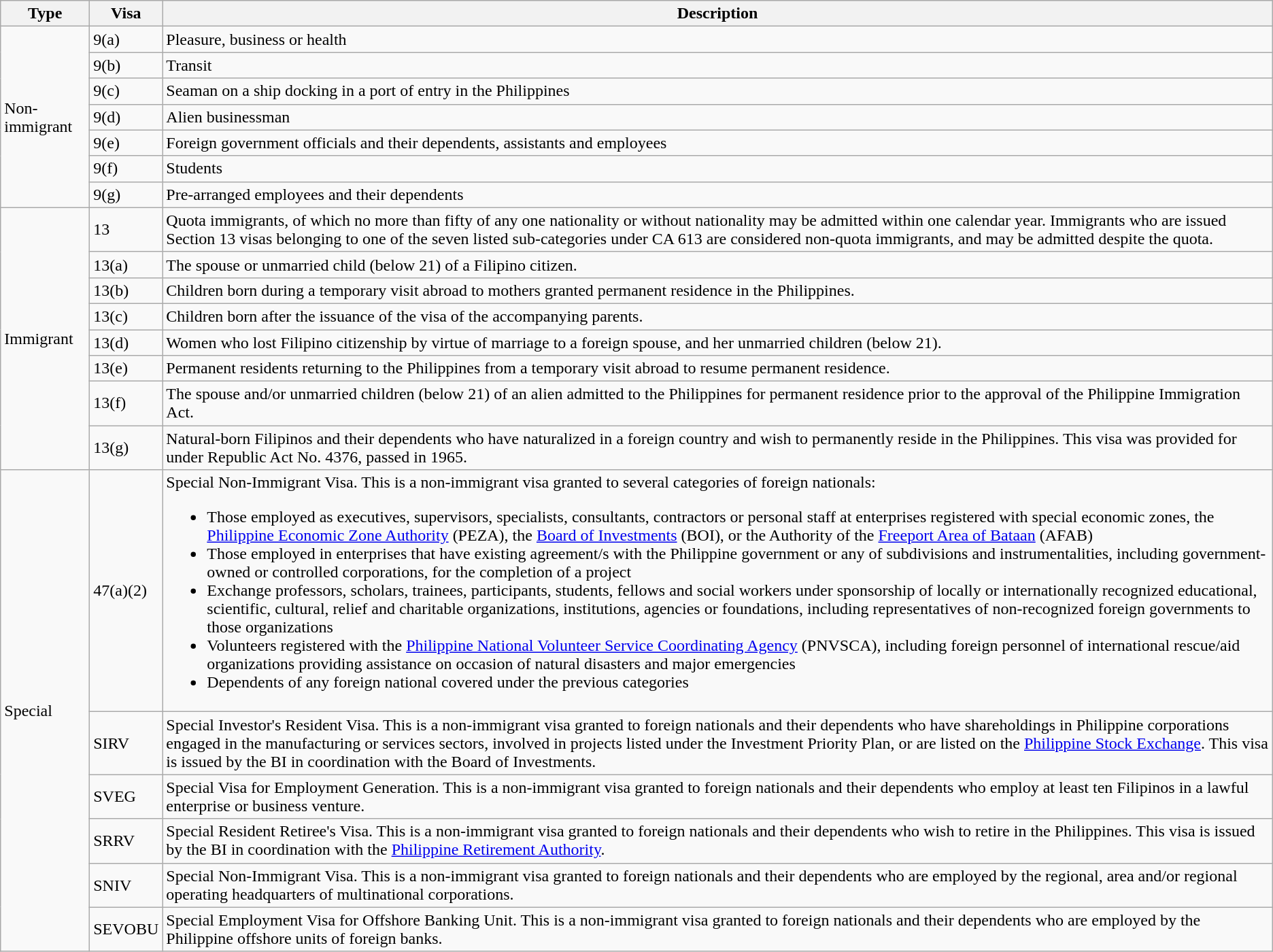<table class="wikitable">
<tr>
<th>Type</th>
<th>Visa</th>
<th>Description</th>
</tr>
<tr>
<td rowspan=7>Non-immigrant</td>
<td>9(a)</td>
<td>Pleasure, business or health</td>
</tr>
<tr>
<td>9(b)</td>
<td>Transit</td>
</tr>
<tr>
<td>9(c)</td>
<td>Seaman on a ship docking in a port of entry in the Philippines</td>
</tr>
<tr>
<td>9(d)</td>
<td>Alien businessman</td>
</tr>
<tr>
<td>9(e)</td>
<td>Foreign government officials and their dependents, assistants and employees</td>
</tr>
<tr>
<td>9(f)</td>
<td>Students</td>
</tr>
<tr>
<td>9(g)</td>
<td>Pre-arranged employees and their dependents</td>
</tr>
<tr>
<td rowspan=8>Immigrant</td>
<td>13</td>
<td>Quota immigrants, of which no more than fifty of any one nationality or without nationality may be admitted within one calendar year. Immigrants who are issued Section 13 visas belonging to one of the seven listed sub-categories under CA 613 are considered non-quota immigrants, and may be admitted despite the quota.</td>
</tr>
<tr>
<td>13(a)</td>
<td>The spouse or unmarried child (below 21) of a Filipino citizen.</td>
</tr>
<tr>
<td>13(b)</td>
<td>Children born during a temporary visit abroad to mothers granted permanent residence in the Philippines.</td>
</tr>
<tr>
<td>13(c)</td>
<td>Children born after the issuance of the visa of the accompanying parents.</td>
</tr>
<tr>
<td>13(d)</td>
<td>Women who lost Filipino citizenship by virtue of marriage to a foreign spouse, and her unmarried children (below 21).</td>
</tr>
<tr>
<td>13(e)</td>
<td>Permanent residents returning to the Philippines from a temporary visit abroad to resume permanent residence.</td>
</tr>
<tr>
<td>13(f)</td>
<td>The spouse and/or unmarried children (below 21) of an alien admitted to the Philippines for permanent residence prior to the approval of the Philippine Immigration Act.</td>
</tr>
<tr>
<td>13(g)</td>
<td>Natural-born Filipinos and their dependents who have naturalized in a foreign country and wish to permanently reside in the Philippines. This visa was provided for under Republic Act No. 4376, passed in 1965.</td>
</tr>
<tr>
<td rowspan=6>Special</td>
<td>47(a)(2)</td>
<td>Special Non-Immigrant Visa. This is a non-immigrant visa granted to several categories of foreign nationals:<br><ul><li>Those employed as executives, supervisors, specialists, consultants, contractors or personal staff at enterprises registered with special economic zones, the <a href='#'>Philippine Economic Zone Authority</a> (PEZA), the <a href='#'>Board of Investments</a> (BOI), or the Authority of the <a href='#'>Freeport Area of Bataan</a> (AFAB)</li><li>Those employed in enterprises that have existing agreement/s with the Philippine government or any of subdivisions and instrumentalities, including government-owned or controlled corporations, for the completion of a project</li><li>Exchange professors, scholars, trainees, participants, students, fellows and social workers under sponsorship of locally or internationally recognized educational, scientific, cultural, relief and charitable organizations, institutions, agencies or foundations, including representatives of non-recognized foreign governments to those organizations</li><li>Volunteers registered with the <a href='#'>Philippine National Volunteer Service Coordinating Agency</a> (PNVSCA), including foreign personnel of international rescue/aid organizations providing assistance on occasion of natural disasters and major emergencies</li><li>Dependents of any foreign national covered under the previous categories</li></ul></td>
</tr>
<tr>
<td>SIRV</td>
<td>Special Investor's Resident Visa. This is a non-immigrant visa granted to foreign nationals and their dependents who have shareholdings in Philippine corporations engaged in the manufacturing or services sectors, involved in projects listed under the Investment Priority Plan, or are listed on the <a href='#'>Philippine Stock Exchange</a>. This visa is issued by the BI in coordination with the Board of Investments.</td>
</tr>
<tr>
<td>SVEG</td>
<td>Special Visa for Employment Generation. This is a non-immigrant visa granted to foreign nationals and their dependents who employ at least ten Filipinos in a lawful enterprise or business venture.</td>
</tr>
<tr>
<td>SRRV</td>
<td>Special Resident Retiree's Visa. This is a non-immigrant visa granted to foreign nationals and their dependents who wish to retire in the Philippines. This visa is issued by the BI in coordination with the <a href='#'>Philippine Retirement Authority</a>.</td>
</tr>
<tr>
<td>SNIV</td>
<td>Special Non-Immigrant Visa. This is a non-immigrant visa granted to foreign nationals and their dependents who are employed by the regional, area and/or regional operating headquarters of multinational corporations.</td>
</tr>
<tr>
<td>SEVOBU</td>
<td>Special Employment Visa for Offshore Banking Unit. This is a non-immigrant visa granted to foreign nationals and their dependents who are employed by the Philippine offshore units of foreign banks.</td>
</tr>
</table>
